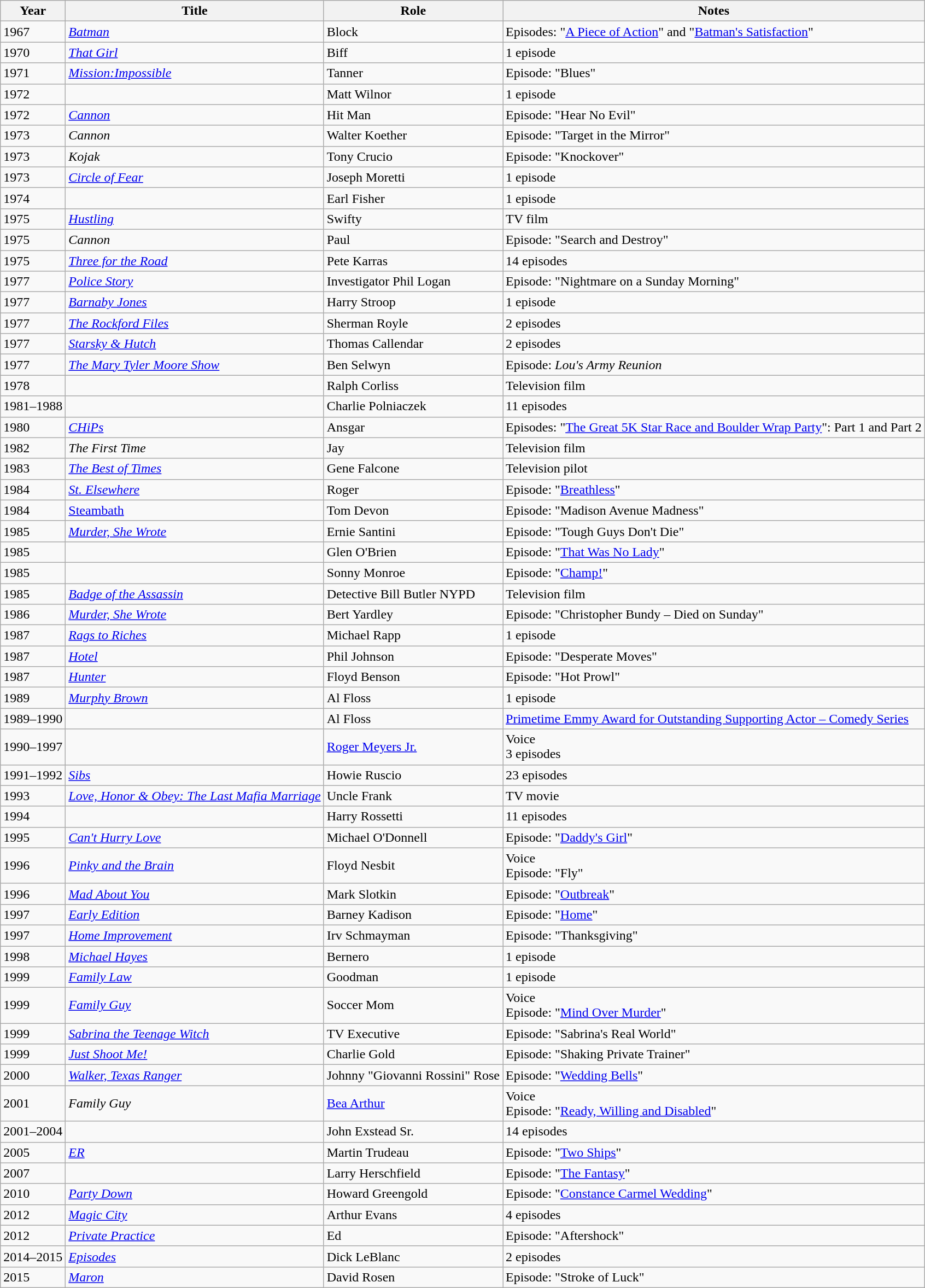<table class="wikitable sortable">
<tr>
<th>Year</th>
<th>Title</th>
<th>Role</th>
<th>Notes</th>
</tr>
<tr>
<td>1967</td>
<td><em><a href='#'>Batman</a></em></td>
<td>Block</td>
<td>Episodes: "<a href='#'>A Piece of Action</a>" and "<a href='#'>Batman's Satisfaction</a>"</td>
</tr>
<tr>
<td>1970</td>
<td><em><a href='#'>That Girl</a></em></td>
<td>Biff</td>
<td>1 episode</td>
</tr>
<tr>
<td>1971</td>
<td><em><a href='#'>Mission:Impossible</a></em></td>
<td>Tanner</td>
<td>Episode: "Blues"</td>
</tr>
<tr>
<td>1972</td>
<td><em></em></td>
<td>Matt Wilnor</td>
<td>1 episode</td>
</tr>
<tr>
<td>1972</td>
<td><em><a href='#'>Cannon</a></em></td>
<td>Hit Man</td>
<td>Episode: "Hear No Evil"</td>
</tr>
<tr>
<td>1973</td>
<td><em>Cannon</em></td>
<td>Walter Koether</td>
<td>Episode: "Target in the Mirror"</td>
</tr>
<tr>
<td>1973</td>
<td><em>Kojak</em></td>
<td>Tony Crucio</td>
<td>Episode: "Knockover"</td>
</tr>
<tr>
<td>1973</td>
<td><em><a href='#'>Circle of Fear</a></em></td>
<td>Joseph Moretti</td>
<td>1 episode</td>
</tr>
<tr>
<td>1974</td>
<td><em></em></td>
<td>Earl Fisher</td>
<td>1 episode</td>
</tr>
<tr>
<td>1975</td>
<td><em><a href='#'>Hustling</a></em></td>
<td>Swifty</td>
<td>TV film</td>
</tr>
<tr>
<td>1975</td>
<td><em>Cannon</em></td>
<td>Paul</td>
<td>Episode: "Search and Destroy"</td>
</tr>
<tr>
<td>1975</td>
<td><em><a href='#'>Three for the Road</a></em></td>
<td>Pete Karras</td>
<td>14 episodes</td>
</tr>
<tr>
<td>1977</td>
<td><em><a href='#'>Police Story</a></em></td>
<td>Investigator Phil Logan</td>
<td>Episode: "Nightmare on a Sunday Morning"</td>
</tr>
<tr>
<td>1977</td>
<td><em><a href='#'>Barnaby Jones</a></em></td>
<td>Harry Stroop</td>
<td>1 episode</td>
</tr>
<tr>
<td>1977</td>
<td><em><a href='#'>The Rockford Files</a></em></td>
<td>Sherman Royle</td>
<td>2 episodes</td>
</tr>
<tr>
<td>1977</td>
<td><em><a href='#'>Starsky & Hutch</a></em></td>
<td>Thomas Callendar</td>
<td>2 episodes</td>
</tr>
<tr>
<td>1977</td>
<td><em><a href='#'>The Mary Tyler Moore Show</a></em></td>
<td>Ben Selwyn</td>
<td>Episode: <em>Lou's Army Reunion</em></td>
</tr>
<tr>
<td>1978</td>
<td><em></em></td>
<td>Ralph Corliss</td>
<td>Television film</td>
</tr>
<tr>
<td>1981–1988</td>
<td><em></em></td>
<td>Charlie Polniaczek</td>
<td>11 episodes</td>
</tr>
<tr>
<td>1980</td>
<td><em><a href='#'>CHiPs</a></em></td>
<td>Ansgar</td>
<td>Episodes: "<a href='#'>The Great 5K Star Race and Boulder Wrap Party</a>": Part 1 and Part 2</td>
</tr>
<tr>
<td>1982</td>
<td><em>The First Time</em></td>
<td>Jay</td>
<td>Television film</td>
</tr>
<tr>
<td>1983</td>
<td><em><a href='#'>The Best of Times</a></em></td>
<td>Gene Falcone</td>
<td>Television pilot</td>
</tr>
<tr>
<td>1984</td>
<td><em><a href='#'>St. Elsewhere</a></em></td>
<td>Roger</td>
<td>Episode: "<a href='#'>Breathless</a>"</td>
</tr>
<tr>
<td>1984</td>
<td><a href='#'>Steambath</a></td>
<td>Tom Devon</td>
<td>Episode: "Madison Avenue Madness"</td>
</tr>
<tr>
<td>1985</td>
<td><em><a href='#'>Murder, She Wrote</a></em></td>
<td>Ernie Santini</td>
<td>Episode: "Tough Guys Don't Die"</td>
</tr>
<tr>
<td>1985</td>
<td><em></em></td>
<td>Glen O'Brien</td>
<td>Episode: "<a href='#'>That Was No Lady</a>"</td>
</tr>
<tr>
<td>1985</td>
<td><em></em></td>
<td>Sonny Monroe</td>
<td>Episode: "<a href='#'>Champ!</a>"</td>
</tr>
<tr>
<td>1985</td>
<td><em><a href='#'>Badge of the Assassin</a></em></td>
<td>Detective Bill Butler NYPD</td>
<td>Television film</td>
</tr>
<tr>
<td>1986</td>
<td><em><a href='#'>Murder, She Wrote</a></em></td>
<td>Bert Yardley</td>
<td>Episode: "Christopher Bundy – Died on Sunday"</td>
</tr>
<tr>
<td>1987</td>
<td><em><a href='#'>Rags to Riches</a></em></td>
<td>Michael Rapp</td>
<td>1 episode</td>
</tr>
<tr>
<td>1987</td>
<td><em><a href='#'>Hotel</a></em></td>
<td>Phil Johnson</td>
<td>Episode: "Desperate Moves"</td>
</tr>
<tr>
<td>1987</td>
<td><em><a href='#'>Hunter</a></em></td>
<td>Floyd Benson</td>
<td>Episode: "Hot Prowl"</td>
</tr>
<tr>
<td>1989</td>
<td><em><a href='#'>Murphy Brown</a></em></td>
<td>Al Floss</td>
<td>1 episode</td>
</tr>
<tr>
<td>1989–1990</td>
<td><em></em></td>
<td>Al Floss</td>
<td><a href='#'>Primetime Emmy Award for Outstanding Supporting Actor – Comedy Series</a></td>
</tr>
<tr>
<td>1990–1997</td>
<td><em></em></td>
<td><a href='#'>Roger Meyers Jr.</a></td>
<td>Voice<br>3 episodes</td>
</tr>
<tr>
<td>1991–1992</td>
<td><em><a href='#'>Sibs</a></em></td>
<td>Howie Ruscio</td>
<td>23 episodes</td>
</tr>
<tr>
<td>1993</td>
<td><em><a href='#'>Love, Honor & Obey: The Last Mafia Marriage</a></em></td>
<td>Uncle Frank</td>
<td>TV movie</td>
</tr>
<tr>
<td>1994</td>
<td><em></em></td>
<td>Harry Rossetti</td>
<td>11 episodes</td>
</tr>
<tr>
<td>1995</td>
<td><em><a href='#'>Can't Hurry Love</a></em></td>
<td>Michael O'Donnell</td>
<td>Episode: "<a href='#'>Daddy's Girl</a>"</td>
</tr>
<tr>
<td>1996</td>
<td><em><a href='#'>Pinky and the Brain</a></em></td>
<td>Floyd Nesbit</td>
<td>Voice<br>Episode: "Fly"</td>
</tr>
<tr>
<td>1996</td>
<td><em><a href='#'>Mad About You</a></em></td>
<td>Mark Slotkin</td>
<td>Episode: "<a href='#'>Outbreak</a>"</td>
</tr>
<tr>
<td>1997</td>
<td><em><a href='#'>Early Edition</a></em></td>
<td>Barney Kadison</td>
<td>Episode: "<a href='#'>Home</a>"</td>
</tr>
<tr>
<td>1997</td>
<td><em><a href='#'>Home Improvement</a></em></td>
<td>Irv Schmayman</td>
<td>Episode: "Thanksgiving"</td>
</tr>
<tr>
<td>1998</td>
<td><em><a href='#'>Michael Hayes</a></em></td>
<td>Bernero</td>
<td>1 episode</td>
</tr>
<tr>
<td>1999</td>
<td><em><a href='#'>Family Law</a></em></td>
<td>Goodman</td>
<td>1 episode</td>
</tr>
<tr>
<td>1999</td>
<td><em><a href='#'>Family Guy</a></em></td>
<td>Soccer Mom</td>
<td>Voice<br>Episode: "<a href='#'>Mind Over Murder</a>"</td>
</tr>
<tr>
<td>1999</td>
<td><em><a href='#'>Sabrina the Teenage Witch</a></em></td>
<td>TV Executive</td>
<td>Episode: "Sabrina's Real World"</td>
</tr>
<tr>
<td>1999</td>
<td><em><a href='#'>Just Shoot Me!</a></em></td>
<td>Charlie Gold</td>
<td>Episode: "Shaking Private Trainer"</td>
</tr>
<tr>
<td>2000</td>
<td><em><a href='#'>Walker, Texas Ranger</a></em></td>
<td>Johnny "Giovanni Rossini" Rose</td>
<td>Episode: "<a href='#'>Wedding Bells</a>"</td>
</tr>
<tr>
<td>2001</td>
<td><em>Family Guy</em></td>
<td><a href='#'>Bea Arthur</a></td>
<td>Voice<br>Episode: "<a href='#'>Ready, Willing and Disabled</a>"</td>
</tr>
<tr>
<td>2001–2004</td>
<td><em></em></td>
<td>John Exstead Sr.</td>
<td>14 episodes</td>
</tr>
<tr>
<td>2005</td>
<td><em><a href='#'>ER</a></em></td>
<td>Martin Trudeau</td>
<td>Episode: "<a href='#'>Two Ships</a>"</td>
</tr>
<tr>
<td>2007</td>
<td><em></em></td>
<td>Larry Herschfield</td>
<td>Episode: "<a href='#'>The Fantasy</a>"</td>
</tr>
<tr>
<td>2010</td>
<td><em><a href='#'>Party Down</a></em></td>
<td>Howard Greengold</td>
<td>Episode: "<a href='#'>Constance Carmel Wedding</a>"</td>
</tr>
<tr>
<td>2012</td>
<td><em><a href='#'>Magic City</a></em></td>
<td>Arthur Evans</td>
<td>4 episodes</td>
</tr>
<tr>
<td>2012</td>
<td><em><a href='#'>Private Practice</a></em></td>
<td>Ed</td>
<td>Episode: "Aftershock"</td>
</tr>
<tr>
<td>2014–2015</td>
<td><em><a href='#'>Episodes</a></em></td>
<td>Dick LeBlanc</td>
<td>2 episodes</td>
</tr>
<tr>
<td>2015</td>
<td><em><a href='#'>Maron</a></em></td>
<td>David Rosen</td>
<td>Episode: "Stroke of Luck"</td>
</tr>
</table>
